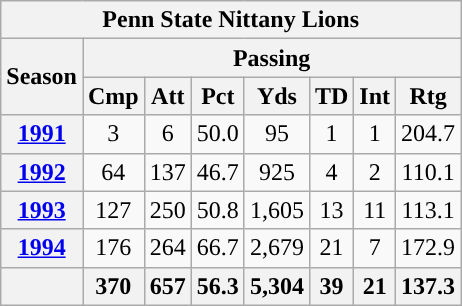<table class="wikitable" style="text-align:center;">
<tr>
<th colspan="11">Penn State Nittany Lions</th>
</tr>
<tr>
<th rowspan="2">Season</th>
<th colspan="7">Passing</th>
</tr>
<tr>
<th>Cmp</th>
<th>Att</th>
<th>Pct</th>
<th>Yds</th>
<th>TD</th>
<th>Int</th>
<th>Rtg</th>
</tr>
<tr>
<th><a href='#'>1991</a></th>
<td>3</td>
<td>6</td>
<td>50.0</td>
<td>95</td>
<td>1</td>
<td>1</td>
<td>204.7</td>
</tr>
<tr>
<th><a href='#'>1992</a></th>
<td>64</td>
<td>137</td>
<td>46.7</td>
<td>925</td>
<td>4</td>
<td>2</td>
<td>110.1</td>
</tr>
<tr>
<th><a href='#'>1993</a></th>
<td>127</td>
<td>250</td>
<td>50.8</td>
<td>1,605</td>
<td>13</td>
<td>11</td>
<td>113.1</td>
</tr>
<tr>
<th><a href='#'>1994</a></th>
<td>176</td>
<td>264</td>
<td>66.7</td>
<td>2,679</td>
<td>21</td>
<td>7</td>
<td>172.9</td>
</tr>
<tr>
<th></th>
<th>370</th>
<th>657</th>
<th>56.3</th>
<th>5,304</th>
<th>39</th>
<th>21</th>
<th>137.3</th>
</tr>
</table>
